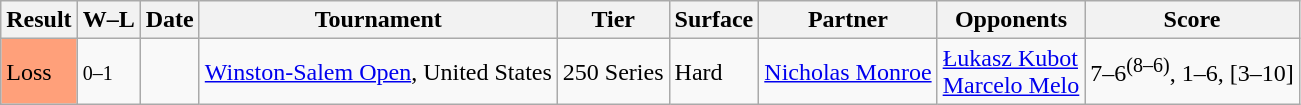<table class="sortable wikitable nowrap">
<tr>
<th>Result</th>
<th class=unsortable>W–L</th>
<th>Date</th>
<th>Tournament</th>
<th>Tier</th>
<th>Surface</th>
<th>Partner</th>
<th>Opponents</th>
<th class=unsortable>Score</th>
</tr>
<tr>
<td bgcolor=FFA07A>Loss</td>
<td><small>0–1</small></td>
<td><a href='#'></a></td>
<td><a href='#'>Winston-Salem Open</a>, United States</td>
<td>250 Series</td>
<td>Hard</td>
<td> <a href='#'>Nicholas Monroe</a></td>
<td> <a href='#'>Łukasz Kubot</a><br> <a href='#'>Marcelo Melo</a></td>
<td>7–6<sup>(8–6)</sup>, 1–6, [3–10]</td>
</tr>
</table>
